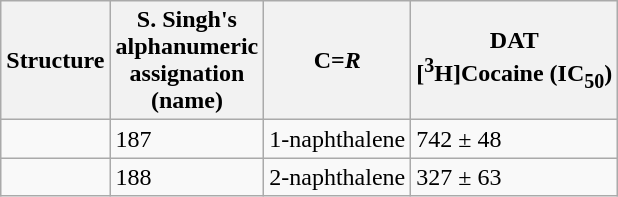<table class="wikitable sortable">
<tr>
<th>Structure</th>
<th>S. Singh's<br>alphanumeric<br>assignation<br>(name)</th>
<th>C=<em>R</em></th>
<th>DAT<br>[<sup>3</sup>H]Cocaine (IC<sub>50</sub>)</th>
</tr>
<tr>
<td></td>
<td>187</td>
<td>1-naphthalene</td>
<td>742 ± 48</td>
</tr>
<tr>
<td></td>
<td>188</td>
<td>2-naphthalene</td>
<td>327 ± 63</td>
</tr>
</table>
